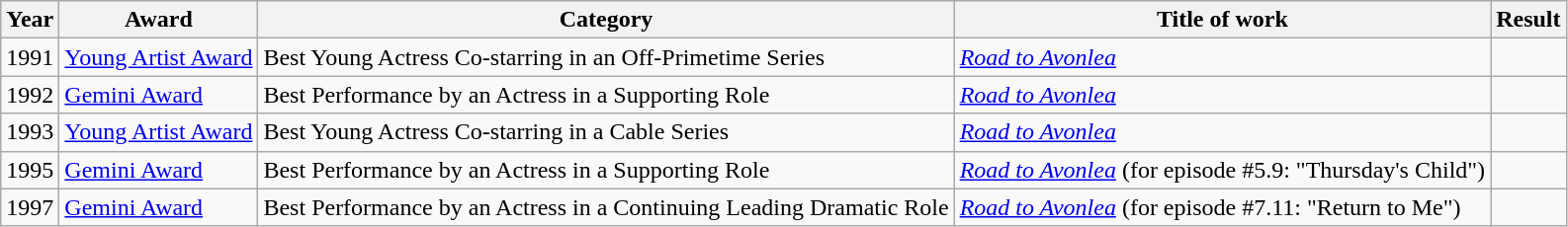<table class="wikitable sortable">
<tr>
<th>Year</th>
<th>Award</th>
<th>Category</th>
<th>Title of work</th>
<th>Result</th>
</tr>
<tr>
<td>1991</td>
<td><a href='#'>Young Artist Award</a></td>
<td>Best Young Actress Co-starring in an Off-Primetime Series</td>
<td><em><a href='#'>Road to Avonlea</a></em></td>
<td></td>
</tr>
<tr>
<td>1992</td>
<td><a href='#'>Gemini Award</a></td>
<td>Best Performance by an Actress in a Supporting Role</td>
<td><em><a href='#'>Road to Avonlea</a></em></td>
<td></td>
</tr>
<tr>
<td>1993</td>
<td><a href='#'>Young Artist Award</a></td>
<td>Best Young Actress Co-starring in a Cable Series</td>
<td><em><a href='#'>Road to Avonlea</a></em></td>
<td></td>
</tr>
<tr>
<td>1995</td>
<td><a href='#'>Gemini Award</a></td>
<td>Best Performance by an Actress in a Supporting Role</td>
<td><em><a href='#'>Road to Avonlea</a></em> (for episode #5.9: "Thursday's Child")</td>
<td></td>
</tr>
<tr>
<td>1997</td>
<td><a href='#'>Gemini Award</a></td>
<td>Best Performance by an Actress in a Continuing Leading Dramatic Role</td>
<td><em><a href='#'>Road to Avonlea</a></em> (for episode #7.11: "Return to Me")</td>
<td></td>
</tr>
</table>
